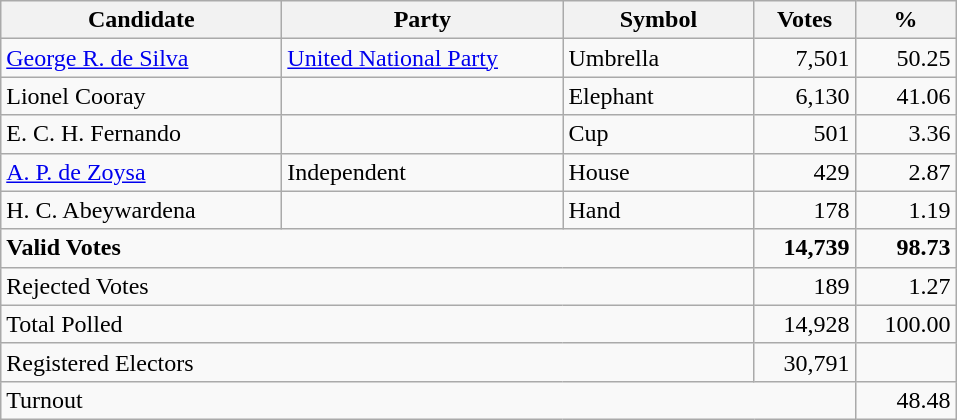<table class="wikitable" border="1" style="text-align:right;">
<tr>
<th align=left width="180">Candidate</th>
<th align=left width="180">Party</th>
<th align=left width="120">Symbol</th>
<th align=left width="60">Votes</th>
<th align=left width="60">%</th>
</tr>
<tr>
<td align=left><a href='#'>George R. de Silva</a></td>
<td align=left><a href='#'>United National Party</a></td>
<td align=left>Umbrella</td>
<td align=right>7,501</td>
<td>50.25</td>
</tr>
<tr>
<td align=left>Lionel Cooray</td>
<td></td>
<td align=left>Elephant</td>
<td align=right>6,130</td>
<td>41.06</td>
</tr>
<tr>
<td align=left>E. C. H. Fernando</td>
<td></td>
<td align=left>Cup</td>
<td align=right>501</td>
<td>3.36</td>
</tr>
<tr>
<td align=left><a href='#'>A. P. de Zoysa</a></td>
<td align=left>Independent</td>
<td align=left>House</td>
<td align=right>429</td>
<td>2.87</td>
</tr>
<tr>
<td align=left>H. C. Abeywardena</td>
<td></td>
<td align=left>Hand</td>
<td align=right>178</td>
<td>1.19</td>
</tr>
<tr>
<td align=left colspan=3><strong>Valid Votes</strong></td>
<td align=right><strong>14,739</strong></td>
<td align=right><strong>98.73</strong></td>
</tr>
<tr>
<td align=left colspan=3>Rejected Votes</td>
<td align=right>189</td>
<td align=right>1.27</td>
</tr>
<tr>
<td align=left colspan=3>Total Polled</td>
<td align=right>14,928</td>
<td align=right>100.00</td>
</tr>
<tr>
<td align=left colspan=3>Registered Electors</td>
<td align=right>30,791</td>
<td></td>
</tr>
<tr>
<td align=left colspan=4>Turnout</td>
<td align=right>48.48</td>
</tr>
</table>
